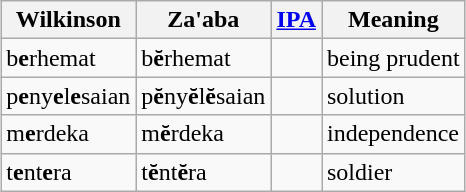<table class="wikitable" style="margin: 1em auto 1em auto;">
<tr>
<th>Wilkinson</th>
<th>Za'aba</th>
<th><a href='#'>IPA</a></th>
<th>Meaning</th>
</tr>
<tr>
<td>b<strong>e</strong>rhemat</td>
<td>b<strong>ĕ</strong>rhemat</td>
<td></td>
<td>being prudent</td>
</tr>
<tr>
<td>p<strong>e</strong>ny<strong>e</strong>l<strong>e</strong>saian</td>
<td>p<strong>ĕ</strong>ny<strong>ĕ</strong>l<strong>ĕ</strong>saian</td>
<td></td>
<td>solution</td>
</tr>
<tr>
<td>m<strong>e</strong>rdeka</td>
<td>m<strong>ĕ</strong>rdeka</td>
<td></td>
<td>independence</td>
</tr>
<tr>
<td>t<strong>e</strong>nt<strong>e</strong>ra</td>
<td>t<strong>ĕ</strong>nt<strong>ĕ</strong>ra</td>
<td></td>
<td>soldier</td>
</tr>
</table>
